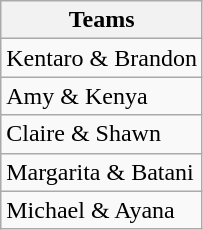<table class="wikitable">
<tr>
<th>Teams</th>
</tr>
<tr>
<td>Kentaro & Brandon</td>
</tr>
<tr>
<td>Amy & Kenya</td>
</tr>
<tr>
<td>Claire & Shawn</td>
</tr>
<tr>
<td>Margarita & Batani</td>
</tr>
<tr>
<td>Michael & Ayana</td>
</tr>
</table>
